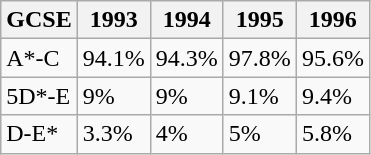<table class="wikitable">
<tr>
<th>GCSE</th>
<th>1993</th>
<th>1994</th>
<th>1995</th>
<th>1996</th>
</tr>
<tr>
<td>A*-C</td>
<td>94.1%</td>
<td>94.3%</td>
<td>97.8%</td>
<td>95.6%</td>
</tr>
<tr>
<td>5D*-E</td>
<td>9%</td>
<td>9%</td>
<td>9.1%</td>
<td>9.4%</td>
</tr>
<tr>
<td>D-E*</td>
<td>3.3%</td>
<td>4%</td>
<td>5%</td>
<td>5.8%</td>
</tr>
</table>
